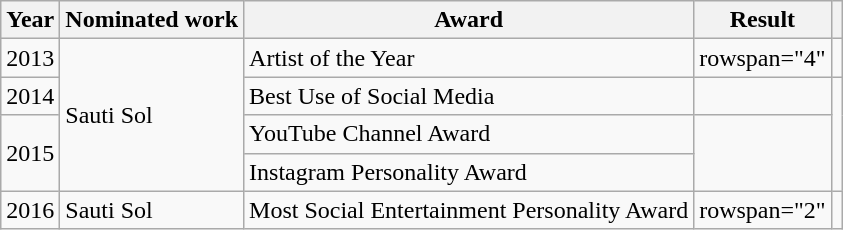<table class ="wikitable">
<tr>
<th>Year</th>
<th>Nominated work</th>
<th>Award</th>
<th>Result</th>
<th></th>
</tr>
<tr>
<td>2013</td>
<td rowspan="4">Sauti Sol</td>
<td>Artist of the Year</td>
<td>rowspan="4" </td>
<td></td>
</tr>
<tr>
<td>2014</td>
<td>Best Use of Social Media</td>
<td></td>
</tr>
<tr>
<td rowspan="2">2015</td>
<td>YouTube Channel Award</td>
<td rowspan="2"></td>
</tr>
<tr>
<td>Instagram Personality Award</td>
</tr>
<tr>
<td rowspan="2">2016</td>
<td>Sauti Sol</td>
<td>Most Social Entertainment Personality Award</td>
<td>rowspan="2" </td>
<td></td>
</tr>
</table>
